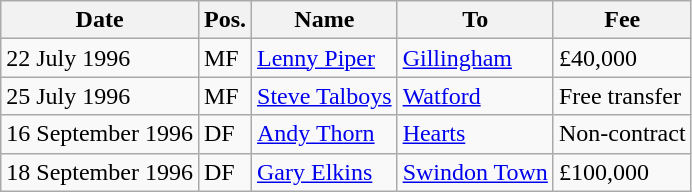<table class="wikitable">
<tr>
<th>Date</th>
<th>Pos.</th>
<th>Name</th>
<th>To</th>
<th>Fee</th>
</tr>
<tr>
<td>22 July 1996</td>
<td>MF</td>
<td><a href='#'>Lenny Piper</a></td>
<td><a href='#'>Gillingham</a></td>
<td>£40,000</td>
</tr>
<tr>
<td>25 July 1996</td>
<td>MF</td>
<td><a href='#'>Steve Talboys</a></td>
<td><a href='#'>Watford</a></td>
<td>Free transfer</td>
</tr>
<tr>
<td>16 September 1996</td>
<td>DF</td>
<td><a href='#'>Andy Thorn</a></td>
<td><a href='#'>Hearts</a></td>
<td>Non-contract</td>
</tr>
<tr>
<td>18 September 1996</td>
<td>DF</td>
<td><a href='#'>Gary Elkins</a></td>
<td><a href='#'>Swindon Town</a></td>
<td>£100,000</td>
</tr>
</table>
